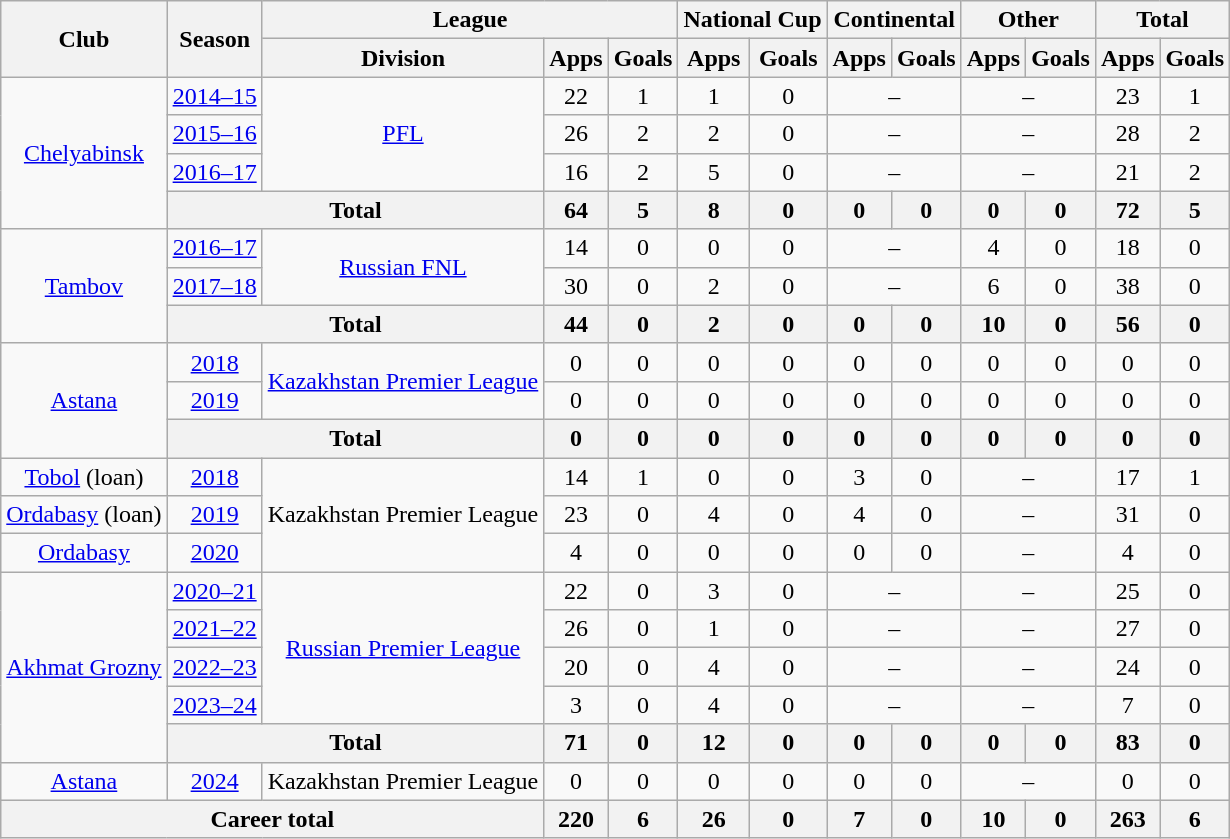<table class="wikitable" style="text-align:center">
<tr>
<th rowspan="2">Club</th>
<th rowspan="2">Season</th>
<th colspan="3">League</th>
<th colspan="2">National Cup</th>
<th colspan="2">Continental</th>
<th colspan="2">Other</th>
<th colspan="2">Total</th>
</tr>
<tr>
<th>Division</th>
<th>Apps</th>
<th>Goals</th>
<th>Apps</th>
<th>Goals</th>
<th>Apps</th>
<th>Goals</th>
<th>Apps</th>
<th>Goals</th>
<th>Apps</th>
<th>Goals</th>
</tr>
<tr>
<td rowspan="4"><a href='#'>Chelyabinsk</a></td>
<td><a href='#'>2014–15</a></td>
<td rowspan="3"><a href='#'>PFL</a></td>
<td>22</td>
<td>1</td>
<td>1</td>
<td>0</td>
<td colspan="2">–</td>
<td colspan="2">–</td>
<td>23</td>
<td>1</td>
</tr>
<tr>
<td><a href='#'>2015–16</a></td>
<td>26</td>
<td>2</td>
<td>2</td>
<td>0</td>
<td colspan="2">–</td>
<td colspan="2">–</td>
<td>28</td>
<td>2</td>
</tr>
<tr>
<td><a href='#'>2016–17</a></td>
<td>16</td>
<td>2</td>
<td>5</td>
<td>0</td>
<td colspan="2">–</td>
<td colspan="2">–</td>
<td>21</td>
<td>2</td>
</tr>
<tr>
<th colspan="2">Total</th>
<th>64</th>
<th>5</th>
<th>8</th>
<th>0</th>
<th>0</th>
<th>0</th>
<th>0</th>
<th>0</th>
<th>72</th>
<th>5</th>
</tr>
<tr>
<td rowspan="3"><a href='#'>Tambov</a></td>
<td><a href='#'>2016–17</a></td>
<td rowspan="2"><a href='#'>Russian FNL</a></td>
<td>14</td>
<td>0</td>
<td>0</td>
<td>0</td>
<td colspan="2">–</td>
<td>4</td>
<td>0</td>
<td>18</td>
<td>0</td>
</tr>
<tr>
<td><a href='#'>2017–18</a></td>
<td>30</td>
<td>0</td>
<td>2</td>
<td>0</td>
<td colspan="2">–</td>
<td>6</td>
<td>0</td>
<td>38</td>
<td>0</td>
</tr>
<tr>
<th colspan="2">Total</th>
<th>44</th>
<th>0</th>
<th>2</th>
<th>0</th>
<th>0</th>
<th>0</th>
<th>10</th>
<th>0</th>
<th>56</th>
<th>0</th>
</tr>
<tr>
<td rowspan="3"><a href='#'>Astana</a></td>
<td><a href='#'>2018</a></td>
<td rowspan="2"><a href='#'>Kazakhstan Premier League</a></td>
<td>0</td>
<td>0</td>
<td>0</td>
<td>0</td>
<td>0</td>
<td>0</td>
<td>0</td>
<td>0</td>
<td>0</td>
<td>0</td>
</tr>
<tr>
<td><a href='#'>2019</a></td>
<td>0</td>
<td>0</td>
<td>0</td>
<td>0</td>
<td>0</td>
<td>0</td>
<td>0</td>
<td>0</td>
<td>0</td>
<td>0</td>
</tr>
<tr>
<th colspan="2">Total</th>
<th>0</th>
<th>0</th>
<th>0</th>
<th>0</th>
<th>0</th>
<th>0</th>
<th>0</th>
<th>0</th>
<th>0</th>
<th>0</th>
</tr>
<tr>
<td><a href='#'>Tobol</a> (loan)</td>
<td><a href='#'>2018</a></td>
<td rowspan="3">Kazakhstan Premier League</td>
<td>14</td>
<td>1</td>
<td>0</td>
<td>0</td>
<td>3</td>
<td>0</td>
<td colspan="2">–</td>
<td>17</td>
<td>1</td>
</tr>
<tr>
<td><a href='#'>Ordabasy</a> (loan)</td>
<td><a href='#'>2019</a></td>
<td>23</td>
<td>0</td>
<td>4</td>
<td>0</td>
<td>4</td>
<td>0</td>
<td colspan="2">–</td>
<td>31</td>
<td>0</td>
</tr>
<tr>
<td><a href='#'>Ordabasy</a></td>
<td><a href='#'>2020</a></td>
<td>4</td>
<td>0</td>
<td>0</td>
<td>0</td>
<td>0</td>
<td>0</td>
<td colspan="2">–</td>
<td>4</td>
<td>0</td>
</tr>
<tr>
<td rowspan="5"><a href='#'>Akhmat Grozny</a></td>
<td><a href='#'>2020–21</a></td>
<td rowspan="4"><a href='#'>Russian Premier League</a></td>
<td>22</td>
<td>0</td>
<td>3</td>
<td>0</td>
<td colspan="2">–</td>
<td colspan="2">–</td>
<td>25</td>
<td>0</td>
</tr>
<tr>
<td><a href='#'>2021–22</a></td>
<td>26</td>
<td>0</td>
<td>1</td>
<td>0</td>
<td colspan="2">–</td>
<td colspan="2">–</td>
<td>27</td>
<td>0</td>
</tr>
<tr>
<td><a href='#'>2022–23</a></td>
<td>20</td>
<td>0</td>
<td>4</td>
<td>0</td>
<td colspan="2">–</td>
<td colspan="2">–</td>
<td>24</td>
<td>0</td>
</tr>
<tr>
<td><a href='#'>2023–24</a></td>
<td>3</td>
<td>0</td>
<td>4</td>
<td>0</td>
<td colspan="2">–</td>
<td colspan="2">–</td>
<td>7</td>
<td>0</td>
</tr>
<tr>
<th colspan="2">Total</th>
<th>71</th>
<th>0</th>
<th>12</th>
<th>0</th>
<th>0</th>
<th>0</th>
<th>0</th>
<th>0</th>
<th>83</th>
<th>0</th>
</tr>
<tr>
<td><a href='#'>Astana</a></td>
<td><a href='#'>2024</a></td>
<td>Kazakhstan Premier League</td>
<td>0</td>
<td>0</td>
<td>0</td>
<td>0</td>
<td>0</td>
<td>0</td>
<td colspan="2">–</td>
<td>0</td>
<td>0</td>
</tr>
<tr>
<th colspan="3">Career total</th>
<th>220</th>
<th>6</th>
<th>26</th>
<th>0</th>
<th>7</th>
<th>0</th>
<th>10</th>
<th>0</th>
<th>263</th>
<th>6</th>
</tr>
</table>
